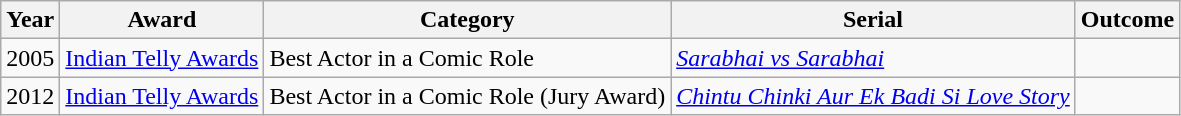<table class="wikitable sortable">
<tr>
<th>Year</th>
<th>Award</th>
<th>Category</th>
<th>Serial</th>
<th>Outcome</th>
</tr>
<tr>
<td>2005</td>
<td><a href='#'>Indian Telly Awards</a></td>
<td>Best Actor in a Comic Role</td>
<td><em><a href='#'>Sarabhai vs Sarabhai</a></em></td>
<td></td>
</tr>
<tr>
<td>2012</td>
<td><a href='#'>Indian Telly Awards</a></td>
<td>Best Actor in a Comic Role (Jury Award)</td>
<td><em><a href='#'>Chintu Chinki Aur Ek Badi Si Love Story</a></em></td>
<td></td>
</tr>
</table>
